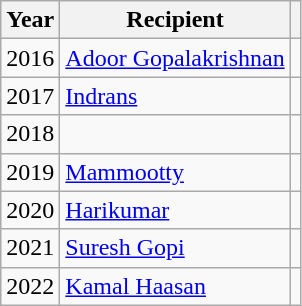<table class="wikitable">
<tr>
<th>Year</th>
<th>Recipient</th>
<th></th>
</tr>
<tr>
<td>2016</td>
<td><a href='#'>Adoor Gopalakrishnan</a></td>
<td></td>
</tr>
<tr>
<td>2017</td>
<td><a href='#'>Indrans</a></td>
<td></td>
</tr>
<tr>
<td>2018</td>
<td></td>
<td></td>
</tr>
<tr>
<td>2019</td>
<td><a href='#'>Mammootty</a></td>
<td></td>
</tr>
<tr>
<td>2020</td>
<td><a href='#'>Harikumar</a></td>
<td></td>
</tr>
<tr>
<td>2021</td>
<td><a href='#'>Suresh Gopi</a></td>
<td></td>
</tr>
<tr>
<td>2022</td>
<td><a href='#'>Kamal Haasan</a></td>
<td></td>
</tr>
</table>
